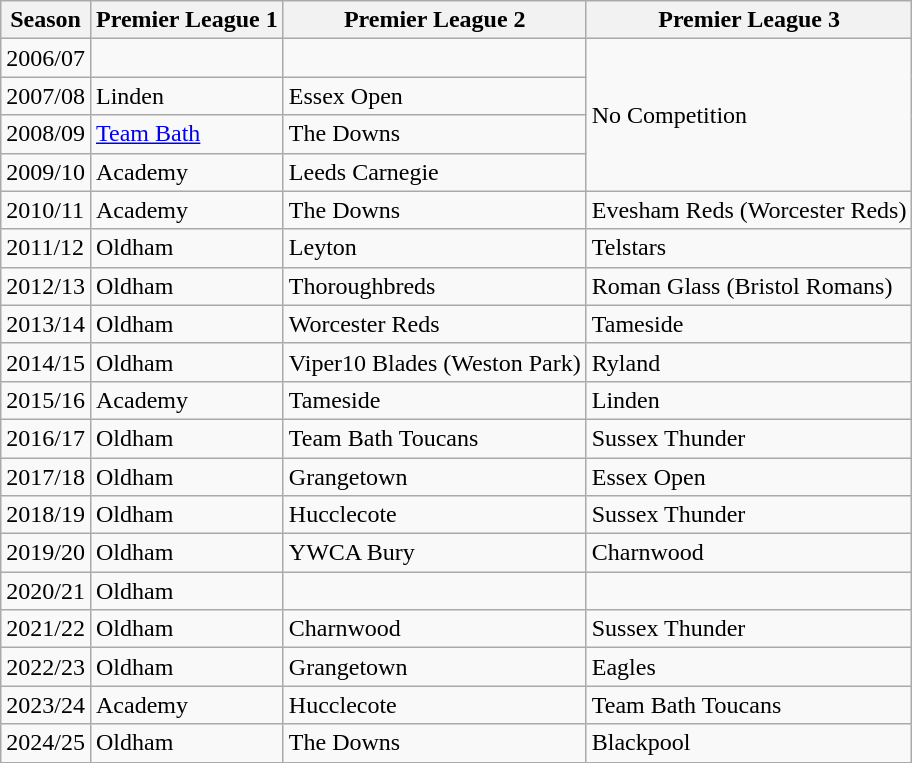<table class="wikitable">
<tr>
<th>Season</th>
<th>Premier League 1</th>
<th>Premier League 2</th>
<th>Premier League 3</th>
</tr>
<tr>
<td>2006/07</td>
<td></td>
<td></td>
<td rowspan="4">No Competition</td>
</tr>
<tr>
<td>2007/08</td>
<td>Linden</td>
<td>Essex Open</td>
</tr>
<tr>
<td>2008/09</td>
<td><a href='#'>Team Bath</a></td>
<td>The Downs</td>
</tr>
<tr>
<td>2009/10</td>
<td>Academy</td>
<td>Leeds Carnegie</td>
</tr>
<tr>
<td>2010/11</td>
<td>Academy</td>
<td>The Downs</td>
<td>Evesham Reds (Worcester Reds)</td>
</tr>
<tr>
<td>2011/12</td>
<td>Oldham</td>
<td>Leyton</td>
<td>Telstars</td>
</tr>
<tr>
<td>2012/13</td>
<td>Oldham</td>
<td>Thoroughbreds</td>
<td>Roman Glass (Bristol Romans)</td>
</tr>
<tr>
<td>2013/14</td>
<td>Oldham</td>
<td>Worcester Reds</td>
<td>Tameside</td>
</tr>
<tr>
<td>2014/15</td>
<td>Oldham</td>
<td>Viper10 Blades (Weston Park)</td>
<td>Ryland</td>
</tr>
<tr>
<td>2015/16</td>
<td>Academy</td>
<td>Tameside</td>
<td>Linden</td>
</tr>
<tr>
<td>2016/17</td>
<td>Oldham</td>
<td>Team Bath Toucans</td>
<td>Sussex Thunder</td>
</tr>
<tr>
<td>2017/18</td>
<td>Oldham</td>
<td>Grangetown</td>
<td>Essex Open</td>
</tr>
<tr>
<td>2018/19</td>
<td>Oldham</td>
<td>Hucclecote</td>
<td>Sussex Thunder</td>
</tr>
<tr>
<td>2019/20</td>
<td>Oldham</td>
<td>YWCA Bury</td>
<td>Charnwood</td>
</tr>
<tr>
<td>2020/21</td>
<td>Oldham</td>
<td></td>
<td></td>
</tr>
<tr>
<td>2021/22</td>
<td>Oldham</td>
<td>Charnwood</td>
<td>Sussex Thunder </td>
</tr>
<tr>
<td>2022/23</td>
<td>Oldham </td>
<td>Grangetown</td>
<td>Eagles</td>
</tr>
<tr>
<td>2023/24</td>
<td>Academy</td>
<td>Hucclecote </td>
<td>Team Bath Toucans</td>
</tr>
<tr>
<td>2024/25</td>
<td>Oldham</td>
<td>The Downs</td>
<td>Blackpool</td>
</tr>
</table>
